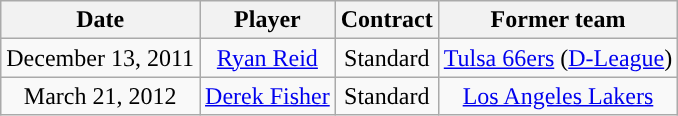<table class="wikitable sortable sortable" style="text-align: center">
<tr>
<th>Date</th>
<th>Player</th>
<th>Contract</th>
<th>Former team</th>
</tr>
<tr style="text-align: center">
<td>December 13, 2011</td>
<td><a href='#'>Ryan Reid</a></td>
<td>Standard</td>
<td><a href='#'>Tulsa 66ers</a> (<a href='#'>D-League</a>)</td>
</tr>
<tr style="text-align: center">
<td>March 21, 2012</td>
<td><a href='#'>Derek Fisher</a></td>
<td>Standard</td>
<td><a href='#'>Los Angeles Lakers</a></td>
</tr>
</table>
